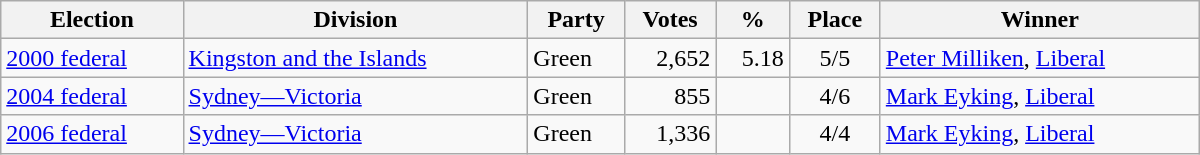<table class="wikitable" width="800">
<tr>
<th align="left">Election</th>
<th align="left">Division</th>
<th align="left">Party</th>
<th align="right">Votes</th>
<th align="right">%</th>
<th align="center">Place</th>
<th align="center">Winner</th>
</tr>
<tr>
<td align="left"><a href='#'>2000 federal</a></td>
<td align="left"><a href='#'>Kingston and the Islands</a></td>
<td align="left">Green</td>
<td align="right">2,652</td>
<td align="right">5.18</td>
<td align="center">5/5</td>
<td align="left"><a href='#'>Peter Milliken</a>, <a href='#'>Liberal</a></td>
</tr>
<tr>
<td align="left"><a href='#'>2004 federal</a></td>
<td align="left"><a href='#'>Sydney—Victoria</a></td>
<td align="left">Green</td>
<td align="right">855</td>
<td align="right"></td>
<td align="center">4/6</td>
<td align="left"><a href='#'>Mark Eyking</a>, <a href='#'>Liberal</a></td>
</tr>
<tr>
<td align="left"><a href='#'>2006 federal</a></td>
<td align="left"><a href='#'>Sydney—Victoria</a></td>
<td align="left">Green</td>
<td align="right">1,336</td>
<td align="right"></td>
<td align="center">4/4</td>
<td align="left"><a href='#'>Mark Eyking</a>, <a href='#'>Liberal</a></td>
</tr>
</table>
